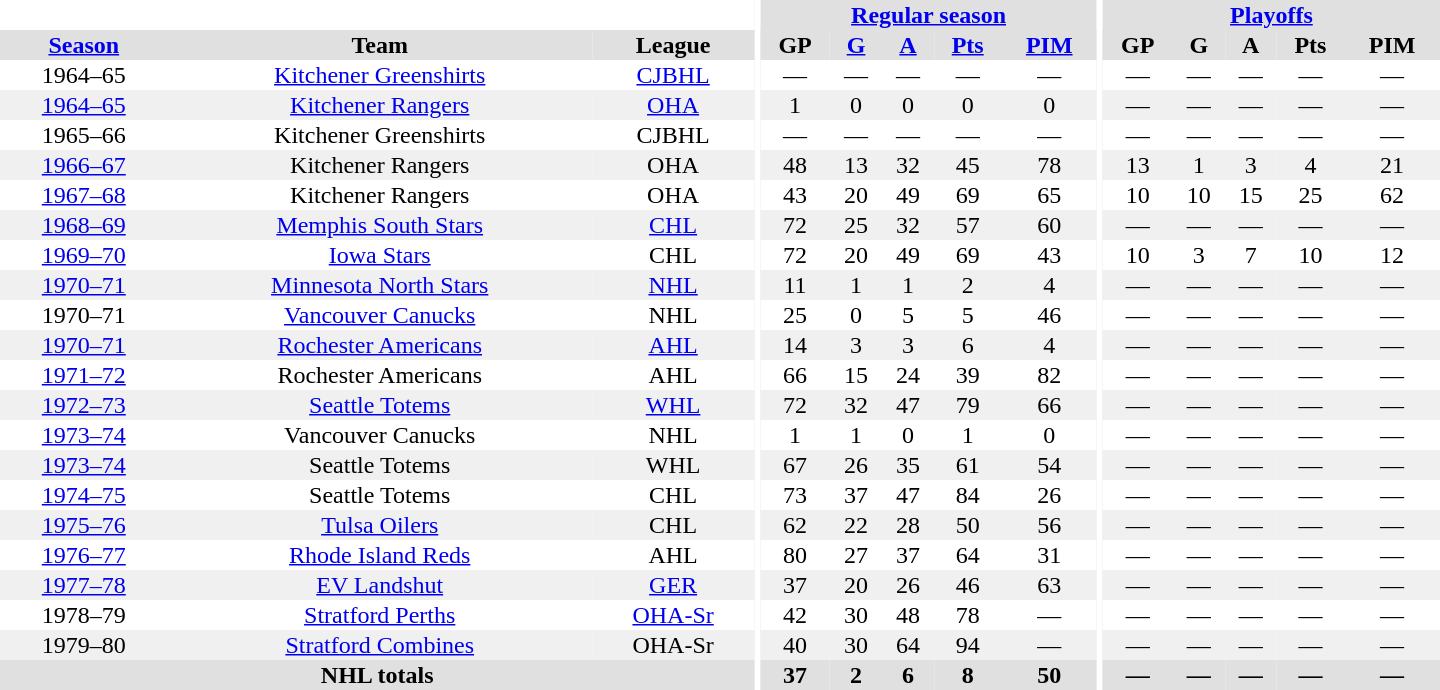<table border="0" cellpadding="1" cellspacing="0" style="text-align:center; width:60em">
<tr bgcolor="#e0e0e0">
<th colspan="3" bgcolor="#ffffff"></th>
<th rowspan="100" bgcolor="#ffffff"></th>
<th colspan="5"><a href='#'>Regular season</a></th>
<th rowspan="100" bgcolor="#ffffff"></th>
<th colspan="5"><a href='#'>Playoffs</a></th>
</tr>
<tr bgcolor="#e0e0e0">
<th><a href='#'>Season</a></th>
<th>Team</th>
<th>League</th>
<th>GP</th>
<th><a href='#'>G</a></th>
<th><a href='#'>A</a></th>
<th><a href='#'>Pts</a></th>
<th><a href='#'>PIM</a></th>
<th>GP</th>
<th>G</th>
<th>A</th>
<th>Pts</th>
<th>PIM</th>
</tr>
<tr>
<td>1964–65</td>
<td><a href='#'>Kitchener Greenshirts</a></td>
<td><a href='#'>CJBHL</a></td>
<td>—</td>
<td>—</td>
<td>—</td>
<td>—</td>
<td>—</td>
<td>—</td>
<td>—</td>
<td>—</td>
<td>—</td>
<td>—</td>
</tr>
<tr bgcolor="#f0f0f0">
<td><a href='#'>1964–65</a></td>
<td><a href='#'>Kitchener Rangers</a></td>
<td><a href='#'>OHA</a></td>
<td>1</td>
<td>0</td>
<td>0</td>
<td>0</td>
<td>0</td>
<td>—</td>
<td>—</td>
<td>—</td>
<td>—</td>
<td>—</td>
</tr>
<tr>
<td>1965–66</td>
<td>Kitchener Greenshirts</td>
<td>CJBHL</td>
<td>—</td>
<td>—</td>
<td>—</td>
<td>—</td>
<td>—</td>
<td>—</td>
<td>—</td>
<td>—</td>
<td>—</td>
<td>—</td>
</tr>
<tr bgcolor="#f0f0f0">
<td><a href='#'>1966–67</a></td>
<td>Kitchener Rangers</td>
<td>OHA</td>
<td>48</td>
<td>13</td>
<td>32</td>
<td>45</td>
<td>78</td>
<td>13</td>
<td>1</td>
<td>3</td>
<td>4</td>
<td>21</td>
</tr>
<tr>
<td><a href='#'>1967–68</a></td>
<td>Kitchener Rangers</td>
<td>OHA</td>
<td>43</td>
<td>20</td>
<td>49</td>
<td>69</td>
<td>65</td>
<td>10</td>
<td>10</td>
<td>15</td>
<td>25</td>
<td>62</td>
</tr>
<tr bgcolor="#f0f0f0">
<td><a href='#'>1968–69</a></td>
<td><a href='#'>Memphis South Stars</a></td>
<td><a href='#'>CHL</a></td>
<td>72</td>
<td>25</td>
<td>32</td>
<td>57</td>
<td>60</td>
<td>—</td>
<td>—</td>
<td>—</td>
<td>—</td>
<td>—</td>
</tr>
<tr>
<td><a href='#'>1969–70</a></td>
<td><a href='#'>Iowa Stars</a></td>
<td>CHL</td>
<td>72</td>
<td>20</td>
<td>49</td>
<td>69</td>
<td>43</td>
<td>10</td>
<td>3</td>
<td>7</td>
<td>10</td>
<td>12</td>
</tr>
<tr bgcolor="#f0f0f0">
<td><a href='#'>1970–71</a></td>
<td><a href='#'>Minnesota North Stars</a></td>
<td><a href='#'>NHL</a></td>
<td>11</td>
<td>1</td>
<td>1</td>
<td>2</td>
<td>4</td>
<td>—</td>
<td>—</td>
<td>—</td>
<td>—</td>
<td>—</td>
</tr>
<tr>
<td>1970–71</td>
<td><a href='#'>Vancouver Canucks</a></td>
<td>NHL</td>
<td>25</td>
<td>0</td>
<td>5</td>
<td>5</td>
<td>46</td>
<td>—</td>
<td>—</td>
<td>—</td>
<td>—</td>
<td>—</td>
</tr>
<tr bgcolor="#f0f0f0">
<td><a href='#'>1970–71</a></td>
<td><a href='#'>Rochester Americans</a></td>
<td><a href='#'>AHL</a></td>
<td>14</td>
<td>3</td>
<td>3</td>
<td>6</td>
<td>4</td>
<td>—</td>
<td>—</td>
<td>—</td>
<td>—</td>
<td>—</td>
</tr>
<tr>
<td><a href='#'>1971–72</a></td>
<td>Rochester Americans</td>
<td>AHL</td>
<td>66</td>
<td>15</td>
<td>24</td>
<td>39</td>
<td>82</td>
<td>—</td>
<td>—</td>
<td>—</td>
<td>—</td>
<td>—</td>
</tr>
<tr bgcolor="#f0f0f0">
<td><a href='#'>1972–73</a></td>
<td><a href='#'>Seattle Totems</a></td>
<td><a href='#'>WHL</a></td>
<td>72</td>
<td>32</td>
<td>47</td>
<td>79</td>
<td>66</td>
<td>—</td>
<td>—</td>
<td>—</td>
<td>—</td>
<td>—</td>
</tr>
<tr>
<td><a href='#'>1973–74</a></td>
<td>Vancouver Canucks</td>
<td>NHL</td>
<td>1</td>
<td>1</td>
<td>0</td>
<td>1</td>
<td>0</td>
<td>—</td>
<td>—</td>
<td>—</td>
<td>—</td>
<td>—</td>
</tr>
<tr bgcolor="#f0f0f0">
<td><a href='#'>1973–74</a></td>
<td>Seattle Totems</td>
<td>WHL</td>
<td>67</td>
<td>26</td>
<td>35</td>
<td>61</td>
<td>54</td>
<td>—</td>
<td>—</td>
<td>—</td>
<td>—</td>
<td>—</td>
</tr>
<tr>
<td><a href='#'>1974–75</a></td>
<td>Seattle Totems</td>
<td>CHL</td>
<td>73</td>
<td>37</td>
<td>47</td>
<td>84</td>
<td>26</td>
<td>—</td>
<td>—</td>
<td>—</td>
<td>—</td>
<td>—</td>
</tr>
<tr bgcolor="#f0f0f0">
<td><a href='#'>1975–76</a></td>
<td><a href='#'>Tulsa Oilers</a></td>
<td>CHL</td>
<td>62</td>
<td>22</td>
<td>28</td>
<td>50</td>
<td>56</td>
<td>—</td>
<td>—</td>
<td>—</td>
<td>—</td>
<td>—</td>
</tr>
<tr>
<td><a href='#'>1976–77</a></td>
<td><a href='#'>Rhode Island Reds</a></td>
<td>AHL</td>
<td>80</td>
<td>27</td>
<td>37</td>
<td>64</td>
<td>31</td>
<td>—</td>
<td>—</td>
<td>—</td>
<td>—</td>
<td>—</td>
</tr>
<tr bgcolor="#f0f0f0">
<td><a href='#'>1977–78</a></td>
<td><a href='#'>EV Landshut</a></td>
<td><a href='#'>GER</a></td>
<td>37</td>
<td>20</td>
<td>26</td>
<td>46</td>
<td>63</td>
<td>—</td>
<td>—</td>
<td>—</td>
<td>—</td>
<td>—</td>
</tr>
<tr>
<td>1978–79</td>
<td><a href='#'>Stratford Perths</a></td>
<td><a href='#'>OHA-Sr</a></td>
<td>42</td>
<td>30</td>
<td>48</td>
<td>78</td>
<td>—</td>
<td>—</td>
<td>—</td>
<td>—</td>
<td>—</td>
<td>—</td>
</tr>
<tr bgcolor="#f0f0f0">
<td>1979–80</td>
<td><a href='#'>Stratford Combines</a></td>
<td>OHA-Sr</td>
<td>40</td>
<td>30</td>
<td>64</td>
<td>94</td>
<td>—</td>
<td>—</td>
<td>—</td>
<td>—</td>
<td>—</td>
<td>—</td>
</tr>
<tr bgcolor="#e0e0e0">
<th colspan="3">NHL totals</th>
<th>37</th>
<th>2</th>
<th>6</th>
<th>8</th>
<th>50</th>
<th>—</th>
<th>—</th>
<th>—</th>
<th>—</th>
<th>—</th>
</tr>
</table>
